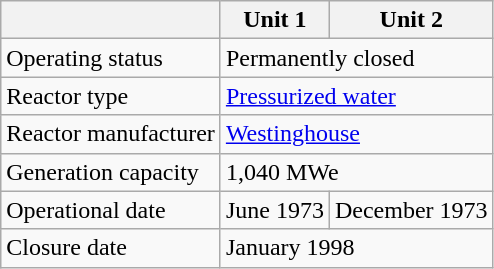<table class="wikitable">
<tr>
<th></th>
<th>Unit 1</th>
<th>Unit 2</th>
</tr>
<tr>
<td>Operating status</td>
<td colspan="2">Permanently closed</td>
</tr>
<tr>
<td>Reactor type</td>
<td colspan="2"><a href='#'>Pressurized water</a></td>
</tr>
<tr>
<td>Reactor manufacturer</td>
<td colspan="2"><a href='#'>Westinghouse</a></td>
</tr>
<tr>
<td>Generation capacity</td>
<td colspan="2">1,040 MWe </td>
</tr>
<tr>
<td>Operational date</td>
<td>June 1973</td>
<td>December 1973</td>
</tr>
<tr>
<td>Closure date</td>
<td colspan="2">January 1998</td>
</tr>
</table>
